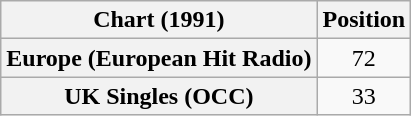<table class="wikitable plainrowheaders" style="text-align:center">
<tr>
<th>Chart (1991)</th>
<th>Position</th>
</tr>
<tr>
<th scope="row">Europe (European Hit Radio)</th>
<td>72</td>
</tr>
<tr>
<th scope="row">UK Singles (OCC)</th>
<td>33</td>
</tr>
</table>
